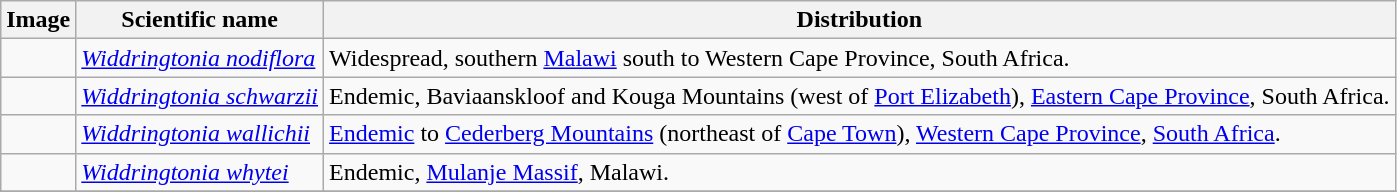<table class="wikitable">
<tr>
<th>Image</th>
<th>Scientific name</th>
<th>Distribution</th>
</tr>
<tr>
<td></td>
<td><em><a href='#'>Widdringtonia nodiflora</a></em></td>
<td>Widespread, southern <a href='#'>Malawi</a> south to Western Cape Province, South Africa.</td>
</tr>
<tr>
<td></td>
<td><em><a href='#'>Widdringtonia schwarzii</a></em></td>
<td>Endemic, Baviaanskloof and Kouga Mountains (west of <a href='#'>Port Elizabeth</a>), <a href='#'>Eastern Cape Province</a>, South Africa.</td>
</tr>
<tr>
<td></td>
<td><em><a href='#'>Widdringtonia wallichii</a></em></td>
<td><a href='#'>Endemic</a> to <a href='#'>Cederberg Mountains</a> (northeast of <a href='#'>Cape Town</a>), <a href='#'>Western Cape Province</a>, <a href='#'>South Africa</a>.</td>
</tr>
<tr>
<td></td>
<td><em><a href='#'>Widdringtonia whytei</a></em></td>
<td>Endemic, <a href='#'>Mulanje Massif</a>, Malawi.</td>
</tr>
<tr>
</tr>
</table>
